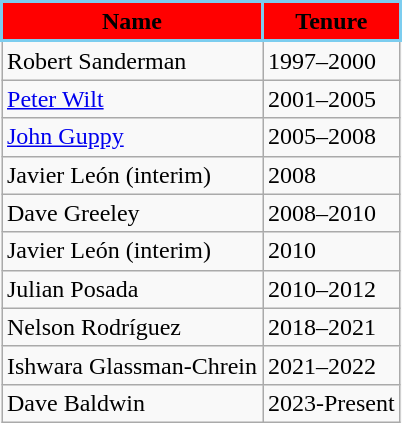<table class="wikitable">
<tr>
<th style="background:#FF0000; color:#000; border:2px solid #7CCDEF;" scope="col">Name</th>
<th style="background:#FF0000; color:#000; border:2px solid #7CCDEF;" scope="col">Tenure</th>
</tr>
<tr>
<td>Robert Sanderman</td>
<td>1997–2000</td>
</tr>
<tr>
<td><a href='#'>Peter Wilt</a></td>
<td>2001–2005</td>
</tr>
<tr>
<td><a href='#'>John Guppy</a></td>
<td>2005–2008</td>
</tr>
<tr>
<td>Javier León (interim)</td>
<td>2008</td>
</tr>
<tr>
<td>Dave Greeley</td>
<td>2008–2010</td>
</tr>
<tr>
<td>Javier León (interim)</td>
<td>2010</td>
</tr>
<tr>
<td>Julian Posada</td>
<td>2010–2012</td>
</tr>
<tr>
<td>Nelson Rodríguez</td>
<td>2018–2021</td>
</tr>
<tr>
<td>Ishwara Glassman-Chrein</td>
<td>2021–2022</td>
</tr>
<tr>
<td>Dave Baldwin</td>
<td>2023-Present</td>
</tr>
</table>
